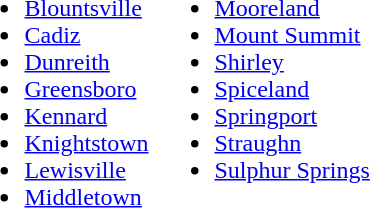<table>
<tr ---- valign="top">
<td><br><ul><li><a href='#'>Blountsville</a></li><li><a href='#'>Cadiz</a></li><li><a href='#'>Dunreith</a></li><li><a href='#'>Greensboro</a></li><li><a href='#'>Kennard</a></li><li><a href='#'>Knightstown</a></li><li><a href='#'>Lewisville</a></li><li><a href='#'>Middletown</a></li></ul></td>
<td><br><ul><li><a href='#'>Mooreland</a></li><li><a href='#'>Mount Summit</a></li><li><a href='#'>Shirley</a></li><li><a href='#'>Spiceland</a></li><li><a href='#'>Springport</a></li><li><a href='#'>Straughn</a></li><li><a href='#'>Sulphur Springs</a></li></ul></td>
</tr>
</table>
